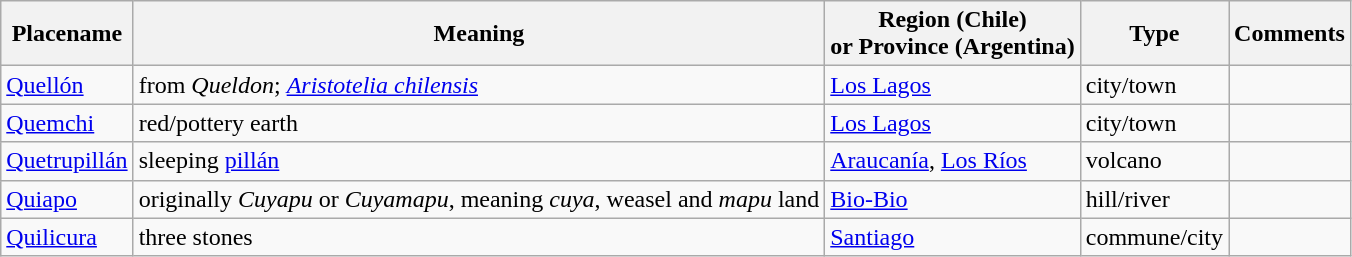<table align=center class="wikitable">
<tr>
<th>Placename</th>
<th>Meaning</th>
<th>Region (Chile)<br>or Province (Argentina)</th>
<th>Type</th>
<th>Comments</th>
</tr>
<tr>
<td><a href='#'>Quellón</a></td>
<td>from <em>Queldon</em>; <em><a href='#'>Aristotelia chilensis</a></em></td>
<td><a href='#'>Los Lagos</a></td>
<td>city/town</td>
<td></td>
</tr>
<tr>
<td><a href='#'>Quemchi</a></td>
<td>red/pottery earth</td>
<td><a href='#'>Los Lagos</a></td>
<td>city/town</td>
<td></td>
</tr>
<tr>
<td><a href='#'>Quetrupillán</a></td>
<td>sleeping <a href='#'>pillán</a></td>
<td><a href='#'>Araucanía</a>, <a href='#'>Los Ríos</a></td>
<td>volcano</td>
<td></td>
</tr>
<tr>
<td><a href='#'>Quiapo</a></td>
<td>originally <em>Cuyapu</em> or <em>Cuyamapu</em>, meaning <em>cuya</em>, weasel and <em>mapu</em> land </td>
<td><a href='#'>Bio-Bio</a></td>
<td>hill/river</td>
<td></td>
</tr>
<tr>
<td><a href='#'>Quilicura</a></td>
<td>three stones</td>
<td><a href='#'>Santiago</a></td>
<td>commune/city</td>
<td></td>
</tr>
</table>
